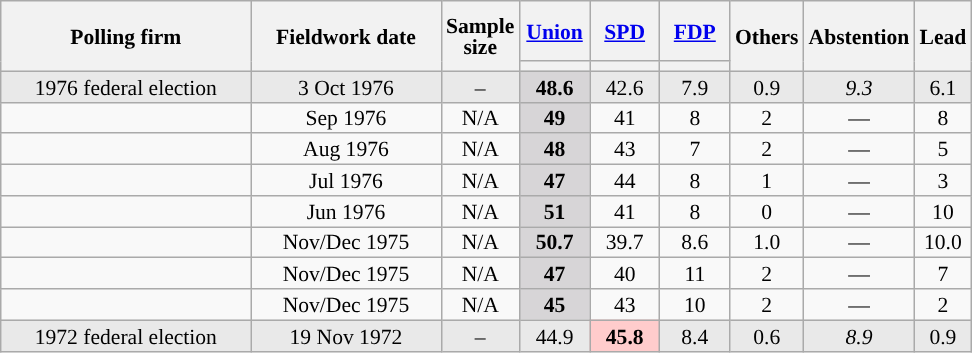<table class="wikitable sortable collapsible" style="text-align:center;font-size:90%;line-height:14px;">
<tr style="height:40px;">
<th style="width:160px;" rowspan="2">Polling firm</th>
<th style="width:120px;" rowspan="2">Fieldwork date</th>
<th style="width:35px;" rowspan="2">Sample<br>size</th>
<th class="unsortable" style="width:40px;"><a href='#'>Union</a></th>
<th class="unsortable" style="width:40px;"><a href='#'>SPD</a></th>
<th class="unsortable" style="width:40px;"><a href='#'>FDP</a></th>
<th class="unsortable" style="width:40px;" rowspan="2">Others</th>
<th class="unsortable" style="width:40px;" rowspan="2">Abstention</th>
<th style="width:30px;" rowspan="2">Lead</th>
</tr>
<tr>
<th style="background:"></th>
<th style="background:"></th>
<th style="background:"></th>
</tr>
<tr style="background:#E9E9E9;">
<td>1976 federal election</td>
<td data-sort-value="1976-10-03">3 Oct 1976</td>
<td>–</td>
<td style="background:#D7D5D7;"><strong>48.6</strong></td>
<td>42.6</td>
<td>7.9</td>
<td>0.9</td>
<td><em>9.3</em></td>
<td style="background:">6.1</td>
</tr>
<tr>
<td></td>
<td data-sort-value="1976-09-01">Sep 1976</td>
<td>N/A</td>
<td style="background:#D7D5D7;"><strong>49</strong></td>
<td>41</td>
<td>8</td>
<td>2</td>
<td>—</td>
<td style="background:">8</td>
</tr>
<tr>
<td></td>
<td data-sort-value="1976-08-01">Aug 1976</td>
<td>N/A</td>
<td style="background:#D7D5D7;"><strong>48</strong></td>
<td>43</td>
<td>7</td>
<td>2</td>
<td>—</td>
<td style="background:">5</td>
</tr>
<tr>
<td></td>
<td data-sort-value="1976-07-01">Jul 1976</td>
<td>N/A</td>
<td style="background:#D7D5D7;"><strong>47</strong></td>
<td>44</td>
<td>8</td>
<td>1</td>
<td>—</td>
<td style="background:">3</td>
</tr>
<tr>
<td></td>
<td data-sort-value="1976-06-01">Jun 1976</td>
<td>N/A</td>
<td style="background:#D7D5D7;"><strong>51</strong></td>
<td>41</td>
<td>8</td>
<td>0</td>
<td>—</td>
<td style="background:">10</td>
</tr>
<tr>
<td></td>
<td data-sort-value="1975-11-30">Nov/Dec 1975</td>
<td>N/A</td>
<td style="background:#D7D5D7;"><strong>50.7</strong></td>
<td>39.7</td>
<td>8.6</td>
<td>1.0</td>
<td>—</td>
<td style="background:">10.0</td>
</tr>
<tr>
<td></td>
<td data-sort-value="1975-11-30">Nov/Dec 1975</td>
<td>N/A</td>
<td style="background:#D7D5D7;"><strong>47</strong></td>
<td>40</td>
<td>11</td>
<td>2</td>
<td>—</td>
<td style="background:">7</td>
</tr>
<tr>
<td></td>
<td data-sort-value="1975-11-30">Nov/Dec 1975</td>
<td>N/A</td>
<td style="background:#D7D5D7;"><strong>45</strong></td>
<td>43</td>
<td>10</td>
<td>2</td>
<td>—</td>
<td style="background:">2</td>
</tr>
<tr style="background:#E9E9E9;">
<td>1972 federal election</td>
<td data-sort-value="1972-11-19">19 Nov 1972</td>
<td>–</td>
<td>44.9</td>
<td style="background:#FFCCCC;"><strong>45.8</strong></td>
<td>8.4</td>
<td>0.6</td>
<td><em>8.9</em></td>
<td style="background:">0.9</td>
</tr>
</table>
